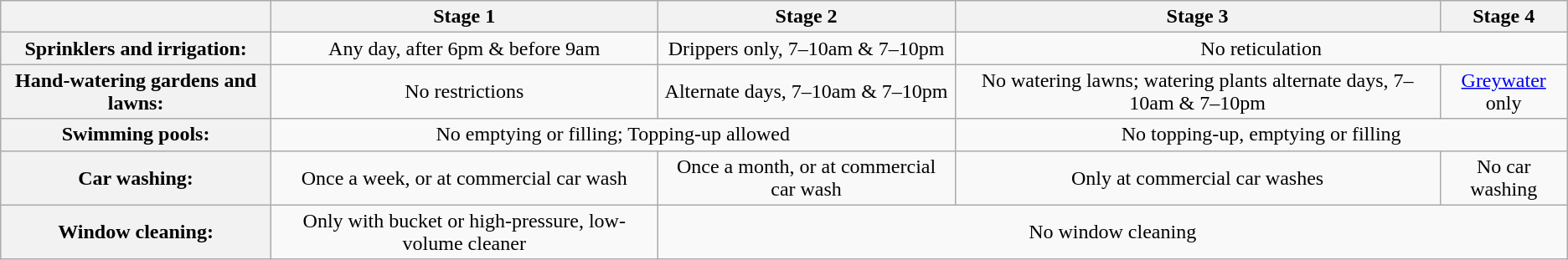<table class="wikitable" style="text-align:center">
<tr>
<th></th>
<th>Stage 1</th>
<th>Stage 2</th>
<th>Stage 3</th>
<th>Stage 4</th>
</tr>
<tr>
<th>Sprinklers and irrigation:</th>
<td>Any day, after 6pm & before 9am</td>
<td>Drippers only, 7–10am & 7–10pm</td>
<td colspan=2>No reticulation</td>
</tr>
<tr>
<th>Hand-watering gardens and lawns:</th>
<td>No restrictions</td>
<td>Alternate days, 7–10am & 7–10pm</td>
<td>No watering lawns; watering plants alternate days, 7–10am & 7–10pm</td>
<td><a href='#'>Greywater</a> only</td>
</tr>
<tr>
<th>Swimming pools:</th>
<td colspan=2>No emptying or filling; Topping-up allowed</td>
<td colspan=2>No topping-up, emptying or filling</td>
</tr>
<tr>
<th>Car washing:</th>
<td>Once a week, or at commercial car wash</td>
<td>Once a month, or at commercial car wash</td>
<td>Only at commercial car washes</td>
<td>No car washing</td>
</tr>
<tr>
<th>Window cleaning:</th>
<td>Only with bucket or high-pressure, low-volume cleaner</td>
<td colspan=3>No window cleaning</td>
</tr>
</table>
